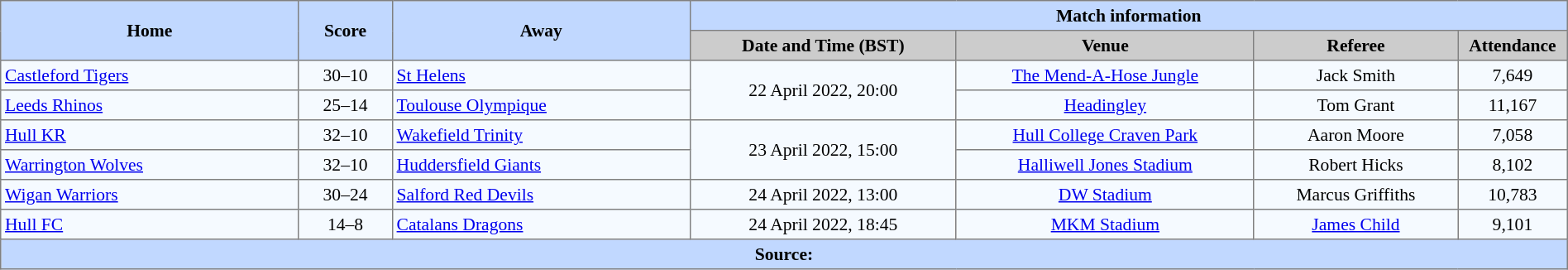<table border=1 style="border-collapse:collapse; font-size:90%; text-align:center;" cellpadding=3 cellspacing=0 width=100%>
<tr style="background:#C1D8ff;">
<th scope="col" rowspan=2 width=19%>Home</th>
<th scope="col" rowspan=2 width=6%>Score</th>
<th scope="col" rowspan=2 width=19%>Away</th>
<th colspan=4>Match information</th>
</tr>
<tr style="background:#CCCCCC;">
<th scope="col" width=17%>Date and Time (BST)</th>
<th scope="col" width=19%>Venue</th>
<th scope="col" width=13%>Referee</th>
<th scope="col" width=7%>Attendance</th>
</tr>
<tr style="background:#F5FAFF;">
<td style="text-align:left;"> <a href='#'>Castleford Tigers</a></td>
<td>30–10</td>
<td style="text-align:left;"> <a href='#'>St Helens</a></td>
<td Rowspan=2>22 April 2022, 20:00</td>
<td><a href='#'>The Mend-A-Hose Jungle</a></td>
<td>Jack Smith</td>
<td>7,649</td>
</tr>
<tr style="background:#F5FAFF;">
<td style="text-align:left;"> <a href='#'>Leeds Rhinos</a></td>
<td>25–14</td>
<td style="text-align:left;"> <a href='#'>Toulouse Olympique</a></td>
<td><a href='#'>Headingley</a></td>
<td>Tom Grant</td>
<td>11,167</td>
</tr>
<tr style="background:#F5FAFF;">
<td style="text-align:left;"> <a href='#'>Hull KR</a></td>
<td>32–10</td>
<td style="text-align:left;"> <a href='#'>Wakefield Trinity</a></td>
<td rowspan=2>23 April 2022, 15:00</td>
<td><a href='#'>Hull College Craven Park</a></td>
<td>Aaron Moore</td>
<td>7,058</td>
</tr>
<tr style="background:#F5FAFF;">
<td style="text-align:left;"> <a href='#'>Warrington Wolves</a></td>
<td>32–10</td>
<td style="text-align:left;"> <a href='#'>Huddersfield Giants</a></td>
<td><a href='#'>Halliwell Jones Stadium</a></td>
<td>Robert Hicks</td>
<td>8,102</td>
</tr>
<tr style="background:#F5FAFF;">
<td style="text-align:left;"> <a href='#'>Wigan Warriors</a></td>
<td>30–24</td>
<td style="text-align:left;"> <a href='#'>Salford Red Devils</a></td>
<td>24 April 2022, 13:00</td>
<td><a href='#'>DW Stadium</a></td>
<td>Marcus Griffiths</td>
<td>10,783</td>
</tr>
<tr style="background:#F5FAFF;">
<td style="text-align:left;"> <a href='#'>Hull FC</a></td>
<td>14–8</td>
<td style="text-align:left;"> <a href='#'>Catalans Dragons</a></td>
<td>24 April 2022, 18:45</td>
<td><a href='#'>MKM Stadium</a></td>
<td><a href='#'>James Child</a></td>
<td>9,101</td>
</tr>
<tr style="background:#c1d8ff;">
<th colspan=7>Source:</th>
</tr>
</table>
